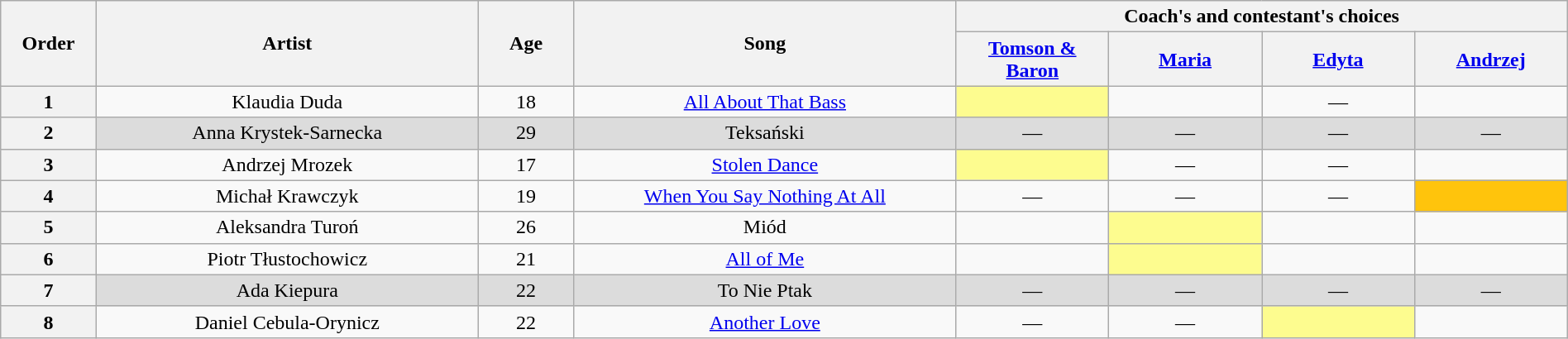<table class="wikitable" style="text-align:center; width:100%;">
<tr>
<th scope="col" rowspan="2" style="width:05%;">Order</th>
<th scope="col" rowspan="2" style="width:20%;">Artist</th>
<th scope="col" rowspan="2" style="width:05%;">Age</th>
<th scope="col" rowspan="2" style="width:20%;">Song</th>
<th scope="col" colspan="4" style="width:32%;">Coach's and contestant's choices</th>
</tr>
<tr>
<th style="width:08%;"><a href='#'>Tomson & Baron</a></th>
<th style="width:08%;"><a href='#'>Maria</a></th>
<th style="width:08%;"><a href='#'>Edyta</a></th>
<th style="width:08%;"><a href='#'>Andrzej</a></th>
</tr>
<tr>
<th>1</th>
<td>Klaudia Duda</td>
<td>18</td>
<td><a href='#'>All About That Bass</a></td>
<td style="background:#fdfc8f;"><strong></strong></td>
<td><strong></strong></td>
<td>—</td>
<td><strong></strong></td>
</tr>
<tr>
<th>2</th>
<td style="background:#DCDCDC;">Anna Krystek-Sarnecka</td>
<td style="background:#DCDCDC;">29</td>
<td style="background:#DCDCDC;">Teksański</td>
<td style="background:#DCDCDC;">—</td>
<td style="background:#DCDCDC;">—</td>
<td style="background:#DCDCDC;">—</td>
<td style="background:#DCDCDC;">—</td>
</tr>
<tr>
<th>3</th>
<td>Andrzej Mrozek</td>
<td>17</td>
<td><a href='#'>Stolen Dance</a></td>
<td style="background:#fdfc8f;"><strong></strong></td>
<td>—</td>
<td>—</td>
<td><strong></strong></td>
</tr>
<tr>
<th>4</th>
<td>Michał Krawczyk</td>
<td>19</td>
<td><a href='#'>When You Say Nothing At All</a></td>
<td>—</td>
<td>—</td>
<td>—</td>
<td style="background:#FFC40C;"><strong></strong></td>
</tr>
<tr>
<th>5</th>
<td>Aleksandra Turoń</td>
<td>26</td>
<td>Miód</td>
<td><strong></strong></td>
<td style="background:#fdfc8f;"><strong></strong></td>
<td><strong></strong></td>
<td><strong></strong></td>
</tr>
<tr>
<th>6</th>
<td>Piotr Tłustochowicz</td>
<td>21</td>
<td><a href='#'>All of Me</a></td>
<td><strong></strong></td>
<td style="background:#fdfc8f;"><strong></strong></td>
<td><strong></strong></td>
<td><strong></strong></td>
</tr>
<tr>
<th>7</th>
<td style="background:#DCDCDC;">Ada Kiepura</td>
<td style="background:#DCDCDC;">22</td>
<td style="background:#DCDCDC;">To Nie Ptak</td>
<td style="background:#DCDCDC;">—</td>
<td style="background:#DCDCDC;">—</td>
<td style="background:#DCDCDC;">—</td>
<td style="background:#DCDCDC;">—</td>
</tr>
<tr>
<th>8</th>
<td>Daniel Cebula-Orynicz</td>
<td>22</td>
<td><a href='#'>Another Love</a></td>
<td>—</td>
<td>—</td>
<td style="background:#fdfc8f;"><strong></strong></td>
<td><strong></strong></td>
</tr>
</table>
